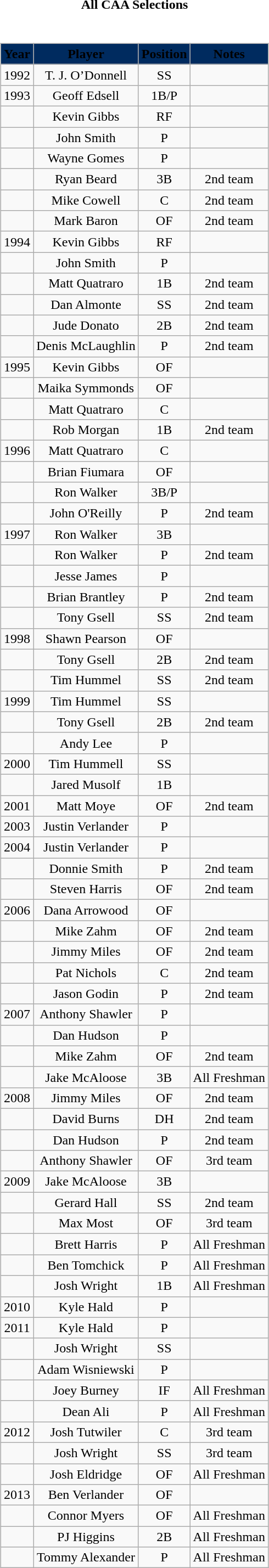<table border="0" style="margin: 1em auto 1em auto" class="collapsible collapsed">
<tr>
<th>All CAA Selections</th>
</tr>
<tr>
<td valign="top"><br><table cellpadding="1" style="margin: 1em auto 1em auto" class="wikitable">
<tr>
<th style="background:#002B5F;" align="center"><span>Year</span></th>
<th style="background:#002B5F;" align="center"><span>Player</span></th>
<th style="background:#002B5F;" align="center"><span>Position</span></th>
<th style="background:#002B5F;" align="center"><span>Notes</span></th>
</tr>
<tr style="text-align:center;">
<td>1992</td>
<td>T. J. O’Donnell</td>
<td>SS</td>
<td></td>
</tr>
<tr style="text-align:center;">
<td>1993</td>
<td>Geoff Edsell</td>
<td>1B/P</td>
<td></td>
</tr>
<tr style="text-align:center;">
<td></td>
<td>Kevin Gibbs</td>
<td>RF</td>
<td></td>
</tr>
<tr style="text-align:center;">
<td></td>
<td>John Smith</td>
<td>P</td>
<td></td>
</tr>
<tr style="text-align:center;">
<td></td>
<td>Wayne Gomes</td>
<td>P</td>
<td></td>
</tr>
<tr style="text-align:center;">
<td></td>
<td>Ryan Beard</td>
<td>3B</td>
<td>2nd team</td>
</tr>
<tr style="text-align:center;">
<td></td>
<td>Mike Cowell</td>
<td>C</td>
<td>2nd team</td>
</tr>
<tr style="text-align:center;">
<td></td>
<td>Mark Baron</td>
<td>OF</td>
<td>2nd team</td>
</tr>
<tr style="text-align:center;">
<td>1994</td>
<td>Kevin Gibbs</td>
<td>RF</td>
<td></td>
</tr>
<tr style="text-align:center;">
<td></td>
<td>John Smith</td>
<td>P</td>
<td></td>
</tr>
<tr style="text-align:center;">
<td></td>
<td>Matt Quatraro</td>
<td>1B</td>
<td>2nd team</td>
</tr>
<tr style="text-align:center;">
<td></td>
<td>Dan Almonte</td>
<td>SS</td>
<td>2nd team</td>
</tr>
<tr style="text-align:center;">
<td></td>
<td>Jude Donato</td>
<td>2B</td>
<td>2nd team</td>
</tr>
<tr style="text-align:center;">
<td></td>
<td>Denis McLaughlin</td>
<td>P</td>
<td>2nd team</td>
</tr>
<tr style="text-align:center;">
<td>1995</td>
<td>Kevin Gibbs</td>
<td>OF</td>
<td></td>
</tr>
<tr style="text-align:center;">
<td></td>
<td>Maika Symmonds</td>
<td>OF</td>
<td></td>
</tr>
<tr style="text-align:center;">
<td></td>
<td>Matt Quatraro</td>
<td>C</td>
<td></td>
</tr>
<tr style="text-align:center;">
<td></td>
<td>Rob Morgan</td>
<td>1B</td>
<td>2nd team</td>
</tr>
<tr style="text-align:center;">
<td>1996</td>
<td>Matt Quatraro</td>
<td>C</td>
<td></td>
</tr>
<tr style="text-align:center;">
<td></td>
<td>Brian Fiumara</td>
<td>OF</td>
<td></td>
</tr>
<tr style="text-align:center;">
<td></td>
<td>Ron Walker</td>
<td>3B/P</td>
<td></td>
</tr>
<tr style="text-align:center;">
<td></td>
<td>John O'Reilly</td>
<td>P</td>
<td>2nd team</td>
</tr>
<tr style="text-align:center;">
<td>1997</td>
<td>Ron Walker</td>
<td>3B</td>
<td></td>
</tr>
<tr style="text-align:center;">
<td></td>
<td>Ron Walker</td>
<td>P</td>
<td>2nd team</td>
</tr>
<tr style="text-align:center;">
<td></td>
<td>Jesse James</td>
<td>P</td>
<td></td>
</tr>
<tr style="text-align:center;">
<td></td>
<td>Brian Brantley</td>
<td>P</td>
<td>2nd team</td>
</tr>
<tr style="text-align:center;">
<td></td>
<td>Tony Gsell</td>
<td>SS</td>
<td>2nd team</td>
</tr>
<tr style="text-align:center;">
<td>1998</td>
<td>Shawn Pearson</td>
<td>OF</td>
<td></td>
</tr>
<tr style="text-align:center;">
<td></td>
<td>Tony Gsell</td>
<td>2B</td>
<td>2nd team</td>
</tr>
<tr style="text-align:center;">
<td></td>
<td>Tim Hummel</td>
<td>SS</td>
<td>2nd team</td>
</tr>
<tr style="text-align:center;">
<td>1999</td>
<td>Tim Hummel</td>
<td>SS</td>
<td></td>
</tr>
<tr style="text-align:center;">
<td></td>
<td>Tony Gsell</td>
<td>2B</td>
<td>2nd team</td>
</tr>
<tr style="text-align:center;">
<td></td>
<td>Andy Lee</td>
<td>P</td>
<td></td>
</tr>
<tr style="text-align:center;">
<td>2000</td>
<td>Tim Hummell</td>
<td>SS</td>
<td></td>
</tr>
<tr style="text-align:center;">
<td></td>
<td>Jared Musolf</td>
<td>1B</td>
<td></td>
</tr>
<tr style="text-align:center;">
<td>2001</td>
<td>Matt Moye</td>
<td>OF</td>
<td>2nd team</td>
</tr>
<tr style="text-align:center;">
<td>2003</td>
<td>Justin Verlander</td>
<td>P</td>
<td></td>
</tr>
<tr style="text-align:center;">
<td>2004</td>
<td>Justin Verlander</td>
<td>P</td>
<td></td>
</tr>
<tr style="text-align:center;">
<td></td>
<td>Donnie Smith</td>
<td>P</td>
<td>2nd team</td>
</tr>
<tr style="text-align:center;">
<td></td>
<td>Steven Harris</td>
<td>OF</td>
<td>2nd team</td>
</tr>
<tr style="text-align:center;">
<td>2006</td>
<td>Dana Arrowood</td>
<td>OF</td>
<td></td>
</tr>
<tr style="text-align:center;">
<td></td>
<td>Mike Zahm</td>
<td>OF</td>
<td>2nd team</td>
</tr>
<tr style="text-align:center;">
<td></td>
<td>Jimmy Miles</td>
<td>OF</td>
<td>2nd team</td>
</tr>
<tr style="text-align:center;">
<td></td>
<td>Pat Nichols</td>
<td>C</td>
<td>2nd team</td>
</tr>
<tr style="text-align:center;">
<td></td>
<td>Jason Godin</td>
<td>P</td>
<td>2nd team</td>
</tr>
<tr style="text-align:center;">
<td>2007</td>
<td>Anthony Shawler</td>
<td>P</td>
<td></td>
</tr>
<tr style="text-align:center;">
<td></td>
<td>Dan Hudson</td>
<td>P</td>
<td></td>
</tr>
<tr style="text-align:center;">
<td></td>
<td>Mike Zahm</td>
<td>OF</td>
<td>2nd team</td>
</tr>
<tr style="text-align:center;">
<td></td>
<td>Jake McAloose</td>
<td>3B</td>
<td>All Freshman</td>
</tr>
<tr style="text-align:center;">
<td>2008</td>
<td>Jimmy Miles</td>
<td>OF</td>
<td>2nd team</td>
</tr>
<tr style="text-align:center;">
<td></td>
<td>David Burns</td>
<td>DH</td>
<td>2nd team</td>
</tr>
<tr style="text-align:center;">
<td></td>
<td>Dan Hudson</td>
<td>P</td>
<td>2nd team</td>
</tr>
<tr style="text-align:center;">
<td></td>
<td>Anthony Shawler</td>
<td>OF</td>
<td>3rd team</td>
</tr>
<tr style="text-align:center;">
<td>2009</td>
<td>Jake McAloose</td>
<td>3B</td>
<td></td>
</tr>
<tr style="text-align:center;">
<td></td>
<td>Gerard Hall</td>
<td>SS</td>
<td>2nd team</td>
</tr>
<tr style="text-align:center;">
<td></td>
<td>Max Most</td>
<td>OF</td>
<td>3rd team</td>
</tr>
<tr style="text-align:center;">
<td></td>
<td>Brett Harris</td>
<td>P</td>
<td>All Freshman</td>
</tr>
<tr style="text-align:center;">
<td></td>
<td>Ben Tomchick</td>
<td>P</td>
<td>All Freshman</td>
</tr>
<tr style="text-align:center;">
<td></td>
<td>Josh Wright</td>
<td>1B</td>
<td>All Freshman</td>
</tr>
<tr style="text-align:center;">
<td>2010</td>
<td>Kyle Hald</td>
<td>P</td>
<td></td>
</tr>
<tr style="text-align:center;">
<td>2011</td>
<td>Kyle Hald</td>
<td>P</td>
<td></td>
</tr>
<tr style="text-align:center;">
<td></td>
<td>Josh Wright</td>
<td>SS</td>
<td></td>
</tr>
<tr style="text-align:center;">
<td></td>
<td>Adam Wisniewski</td>
<td>P</td>
<td></td>
</tr>
<tr style="text-align:center;">
<td></td>
<td>Joey Burney</td>
<td>IF</td>
<td>All Freshman</td>
</tr>
<tr style="text-align:center;">
<td></td>
<td>Dean Ali</td>
<td>P</td>
<td>All Freshman</td>
</tr>
<tr style="text-align:center;">
<td>2012</td>
<td>Josh Tutwiler</td>
<td>C</td>
<td>3rd team</td>
</tr>
<tr style="text-align:center;">
<td></td>
<td>Josh Wright</td>
<td>SS</td>
<td>3rd team</td>
</tr>
<tr style="text-align:center;">
<td></td>
<td>Josh Eldridge</td>
<td>OF</td>
<td>All Freshman</td>
</tr>
<tr style="text-align:center;">
<td>2013</td>
<td>Ben Verlander</td>
<td>OF</td>
<td></td>
</tr>
<tr style="text-align:center;">
<td></td>
<td>Connor Myers</td>
<td>OF</td>
<td>All Freshman</td>
</tr>
<tr style="text-align:center;">
<td></td>
<td>PJ Higgins</td>
<td>2B</td>
<td>All Freshman</td>
</tr>
<tr style="text-align:center;">
<td></td>
<td>Tommy Alexander</td>
<td>P</td>
<td>All Freshman</td>
</tr>
</table>
</td>
</tr>
</table>
